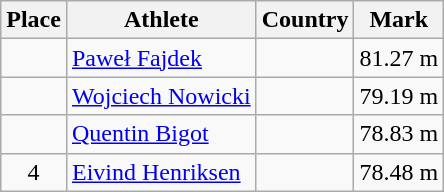<table class="wikitable">
<tr>
<th>Place</th>
<th>Athlete</th>
<th>Country</th>
<th>Mark</th>
</tr>
<tr>
<td align=center></td>
<td><a href='#'>Paweł Fajdek</a></td>
<td></td>
<td>81.27 m</td>
</tr>
<tr>
<td align=center></td>
<td><a href='#'>Wojciech Nowicki</a></td>
<td></td>
<td>79.19 m</td>
</tr>
<tr>
<td align=center></td>
<td><a href='#'>Quentin Bigot</a></td>
<td></td>
<td>78.83 m</td>
</tr>
<tr>
<td align=center>4</td>
<td><a href='#'>Eivind Henriksen</a></td>
<td></td>
<td>78.48 m</td>
</tr>
</table>
